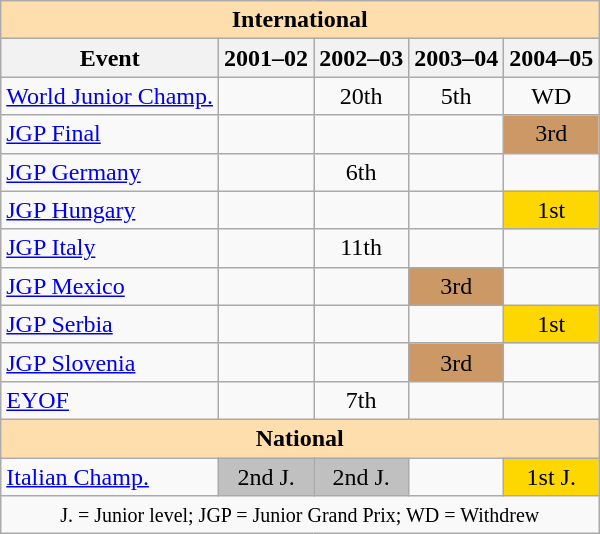<table class="wikitable" style="text-align:center">
<tr>
<th style="background-color: #ffdead; " colspan=5 align=center><strong>International</strong></th>
</tr>
<tr>
<th>Event</th>
<th>2001–02</th>
<th>2002–03</th>
<th>2003–04</th>
<th>2004–05</th>
</tr>
<tr>
<td align=left><a href='#'>World Junior Champ.</a></td>
<td></td>
<td>20th</td>
<td>5th</td>
<td>WD</td>
</tr>
<tr>
<td align=left><a href='#'>JGP Final</a></td>
<td></td>
<td></td>
<td></td>
<td bgcolor=cc9966>3rd</td>
</tr>
<tr>
<td align=left><a href='#'>JGP Germany</a></td>
<td></td>
<td>6th</td>
<td></td>
<td></td>
</tr>
<tr>
<td align=left><a href='#'>JGP Hungary</a></td>
<td></td>
<td></td>
<td></td>
<td bgcolor=gold>1st</td>
</tr>
<tr>
<td align=left><a href='#'>JGP Italy</a></td>
<td></td>
<td>11th</td>
<td></td>
<td></td>
</tr>
<tr>
<td align=left><a href='#'>JGP Mexico</a></td>
<td></td>
<td></td>
<td bgcolor=cc9966>3rd</td>
<td></td>
</tr>
<tr>
<td align=left><a href='#'>JGP Serbia</a></td>
<td></td>
<td></td>
<td></td>
<td bgcolor=gold>1st</td>
</tr>
<tr>
<td align=left><a href='#'>JGP Slovenia</a></td>
<td></td>
<td></td>
<td bgcolor=cc9966>3rd</td>
<td></td>
</tr>
<tr>
<td align=left><a href='#'>EYOF</a></td>
<td></td>
<td>7th</td>
<td></td>
<td></td>
</tr>
<tr>
<th style="background-color: #ffdead; " colspan=5 align=center><strong>National</strong></th>
</tr>
<tr>
<td align=left><a href='#'>Italian Champ.</a></td>
<td bgcolor=silver>2nd J.</td>
<td bgcolor=silver>2nd J.</td>
<td></td>
<td bgcolor=gold>1st J.</td>
</tr>
<tr>
<td colspan=5 align=center><small> J. = Junior level; JGP = Junior Grand Prix; WD = Withdrew </small></td>
</tr>
</table>
